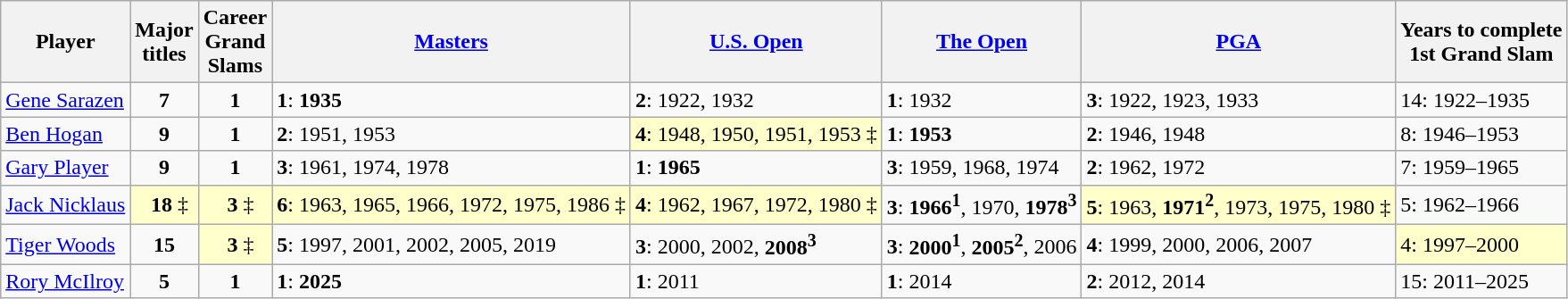<table class="wikitable">
<tr>
<th>Player</th>
<th>Major<br>titles</th>
<th>Career<br>Grand<br>Slams</th>
<th><a href='#'>Masters</a></th>
<th><a href='#'>U.S. Open</a></th>
<th><a href='#'>The Open</a></th>
<th><a href='#'>PGA</a></th>
<th>Years to complete<br>1st Grand Slam</th>
</tr>
<tr>
<td> <a href='#'>Gene Sarazen</a></td>
<td align=center><strong>7</strong></td>
<td align=center><strong>1</strong></td>
<td><strong>1</strong>: <strong>1935</strong></td>
<td><strong>2</strong>: 1922, 1932</td>
<td><strong>1</strong>: 1932</td>
<td><strong>3</strong>: 1922, 1923, 1933</td>
<td>14: 1922–1935</td>
</tr>
<tr>
<td> <a href='#'>Ben Hogan</a></td>
<td align=center><strong>9</strong></td>
<td align=center><strong>1</strong></td>
<td><strong>2</strong>: 1951, 1953</td>
<td style="background:#FFFFCC;"><strong>4</strong>: 1948, 1950, 1951, 1953 ‡</td>
<td><strong>1</strong>: <strong>1953</strong></td>
<td><strong>2</strong>: 1946, 1948</td>
<td>8: 1946–1953</td>
</tr>
<tr>
<td> <a href='#'>Gary Player</a></td>
<td align=center><strong>9</strong></td>
<td align=center><strong>1</strong></td>
<td><strong>3</strong>: 1961, 1974, 1978</td>
<td><strong>1</strong>: <strong>1965</strong></td>
<td><strong>3</strong>: 1959, 1968, 1974</td>
<td><strong>2</strong>: 1962, 1972</td>
<td>7: 1959–1965</td>
</tr>
<tr>
<td> <a href='#'>Jack Nicklaus</a></td>
<td align=center style="background:#FFFFCC;">  <strong>18</strong> ‡</td>
<td align=center style="background:#FFFFCC;">  <strong>3</strong> ‡</td>
<td style="background:#FFFFCC;"><strong>6</strong>: 1963, 1965, 1966, 1972, 1975, 1986 ‡</td>
<td style="background:#FFFFCC;"><strong>4</strong>: 1962, 1967, 1972, 1980 ‡</td>
<td><strong>3</strong>: <strong>1966<sup>1</sup></strong>, 1970, <strong>1978<sup>3</sup></strong></td>
<td style="background:#FFFFCC;"><strong>5</strong>: 1963, <strong>1971<sup>2</sup></strong>, 1973, 1975, 1980 ‡</td>
<td>5: 1962–1966</td>
</tr>
<tr>
<td> <a href='#'>Tiger Woods</a></td>
<td align=center><strong>15</strong></td>
<td align=center style="background:#FFFFCC;">  <strong>3</strong> ‡</td>
<td><strong>5</strong>: 1997, 2001, 2002, 2005, 2019</td>
<td><strong>3</strong>: 2000, 2002, <strong>2008<sup>3</sup></strong></td>
<td><strong>3</strong>: <strong>2000<sup>1</sup></strong>, <strong>2005<sup>2</sup></strong>, 2006</td>
<td><strong>4</strong>: 1999, 2000, 2006, 2007</td>
<td style="background:#FFFFCC;">4: 1997–2000</td>
</tr>
<tr>
<td> <a href='#'>Rory McIlroy</a></td>
<td align=center><strong>5</strong></td>
<td align=center><strong>1</strong></td>
<td><strong>1</strong>: <strong>2025</strong></td>
<td><strong>1</strong>: 2011</td>
<td><strong>1</strong>: 2014</td>
<td><strong>2</strong>: 2012, 2014</td>
<td>15: 2011–2025</td>
</tr>
</table>
